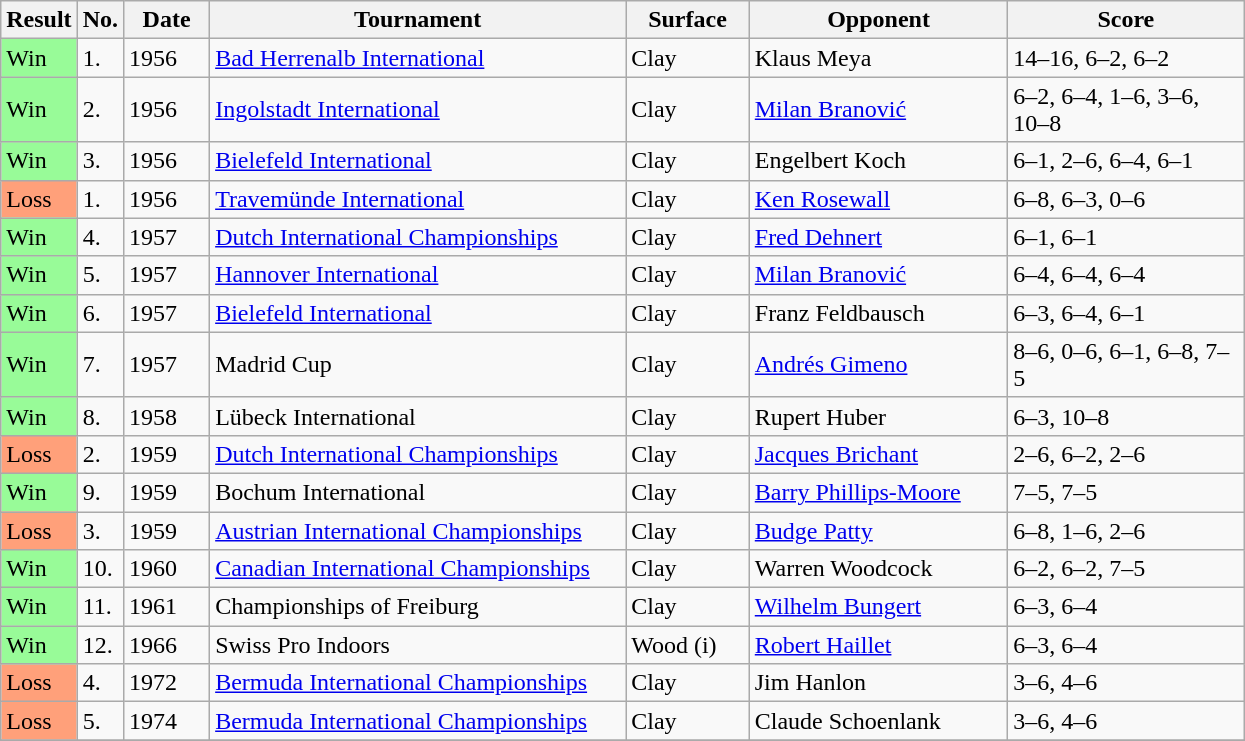<table class="sortable wikitable">
<tr>
<th style="width:30px">Result</th>
<th width=20>No.</th>
<th width=50>Date</th>
<th width=270>Tournament</th>
<th width=75>Surface</th>
<th width=165>Opponent</th>
<th width=150>Score</th>
</tr>
<tr>
<td style="background:#98fb98;">Win</td>
<td>1.</td>
<td>1956</td>
<td><a href='#'>Bad Herrenalb International</a></td>
<td>Clay</td>
<td> Klaus Meya</td>
<td>14–16, 6–2, 6–2</td>
</tr>
<tr>
<td style="background:#98fb98;">Win</td>
<td>2.</td>
<td>1956</td>
<td><a href='#'>Ingolstadt International</a></td>
<td>Clay</td>
<td> <a href='#'>Milan Branović</a></td>
<td>6–2, 6–4, 1–6, 3–6, 10–8</td>
</tr>
<tr>
<td style="background:#98fb98;">Win</td>
<td>3.</td>
<td>1956</td>
<td><a href='#'>Bielefeld International</a></td>
<td>Clay</td>
<td> Engelbert Koch</td>
<td>6–1, 2–6, 6–4, 6–1</td>
</tr>
<tr>
<td style="background:#ffa07a;">Loss</td>
<td>1.</td>
<td>1956</td>
<td><a href='#'>Travemünde International</a></td>
<td>Clay</td>
<td> <a href='#'>Ken Rosewall</a></td>
<td>6–8, 6–3, 0–6</td>
</tr>
<tr>
<td style="background:#98fb98;">Win</td>
<td>4.</td>
<td>1957</td>
<td><a href='#'>Dutch International Championships</a></td>
<td>Clay</td>
<td> <a href='#'>Fred Dehnert</a></td>
<td>6–1, 6–1</td>
</tr>
<tr>
<td style="background:#98fb98;">Win</td>
<td>5.</td>
<td>1957</td>
<td><a href='#'>Hannover International</a></td>
<td>Clay</td>
<td> <a href='#'>Milan Branović</a></td>
<td>6–4, 6–4, 6–4</td>
</tr>
<tr>
<td style="background:#98fb98;">Win</td>
<td>6.</td>
<td>1957</td>
<td><a href='#'>Bielefeld International</a></td>
<td>Clay</td>
<td> Franz Feldbausch</td>
<td>6–3, 6–4, 6–1</td>
</tr>
<tr>
<td style="background:#98fb98;">Win</td>
<td>7.</td>
<td>1957</td>
<td>Madrid Cup</td>
<td>Clay</td>
<td> <a href='#'>Andrés Gimeno</a></td>
<td>8–6, 0–6, 6–1, 6–8, 7–5</td>
</tr>
<tr>
<td style="background:#98fb98;">Win</td>
<td>8.</td>
<td>1958</td>
<td>Lübeck International</td>
<td>Clay</td>
<td> Rupert Huber</td>
<td>6–3, 10–8</td>
</tr>
<tr>
<td style="background:#ffa07a;">Loss</td>
<td>2.</td>
<td>1959</td>
<td><a href='#'>Dutch International Championships</a></td>
<td>Clay</td>
<td> <a href='#'>Jacques Brichant</a></td>
<td>2–6, 6–2, 2–6</td>
</tr>
<tr>
<td style="background:#98fb98;">Win</td>
<td>9.</td>
<td>1959</td>
<td>Bochum International</td>
<td>Clay</td>
<td> <a href='#'>Barry Phillips-Moore</a></td>
<td>7–5, 7–5</td>
</tr>
<tr>
<td style="background:#ffa07a;">Loss</td>
<td>3.</td>
<td>1959</td>
<td><a href='#'>Austrian International Championships</a></td>
<td>Clay</td>
<td> <a href='#'>Budge Patty</a></td>
<td>6–8, 1–6, 2–6</td>
</tr>
<tr>
<td style="background:#98fb98;">Win</td>
<td>10.</td>
<td>1960</td>
<td><a href='#'>Canadian International Championships</a></td>
<td>Clay</td>
<td> Warren Woodcock</td>
<td>6–2, 6–2, 7–5</td>
</tr>
<tr>
<td style="background:#98fb98;">Win</td>
<td>11.</td>
<td>1961</td>
<td>Championships of Freiburg</td>
<td>Clay</td>
<td> <a href='#'>Wilhelm Bungert</a></td>
<td>6–3, 6–4</td>
</tr>
<tr>
<td style="background:#98fb98;">Win</td>
<td>12.</td>
<td>1966</td>
<td>Swiss Pro Indoors</td>
<td>Wood (i)</td>
<td> <a href='#'>Robert Haillet</a></td>
<td>6–3, 6–4</td>
</tr>
<tr>
<td style="background:#ffa07a;">Loss</td>
<td>4.</td>
<td>1972</td>
<td><a href='#'>Bermuda International Championships</a></td>
<td>Clay</td>
<td>  Jim Hanlon</td>
<td>3–6, 4–6</td>
</tr>
<tr>
<td style="background:#ffa07a;">Loss</td>
<td>5.</td>
<td>1974</td>
<td><a href='#'>Bermuda International Championships</a></td>
<td>Clay</td>
<td> Claude Schoenlank</td>
<td>3–6, 4–6</td>
</tr>
<tr>
</tr>
</table>
